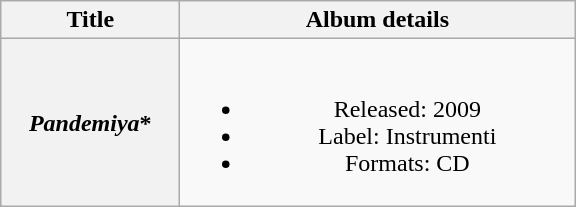<table class="wikitable plainrowheaders" style="text-align:center;">
<tr>
<th scope="col" style="width:7em;">Title</th>
<th scope="col" style="width:16em;">Album details</th>
</tr>
<tr>
<th scope="row"><em>Pandemiya</em>*</th>
<td><br><ul><li>Released: 2009</li><li>Label: Instrumenti</li><li>Formats: CD</li></ul></td>
</tr>
</table>
